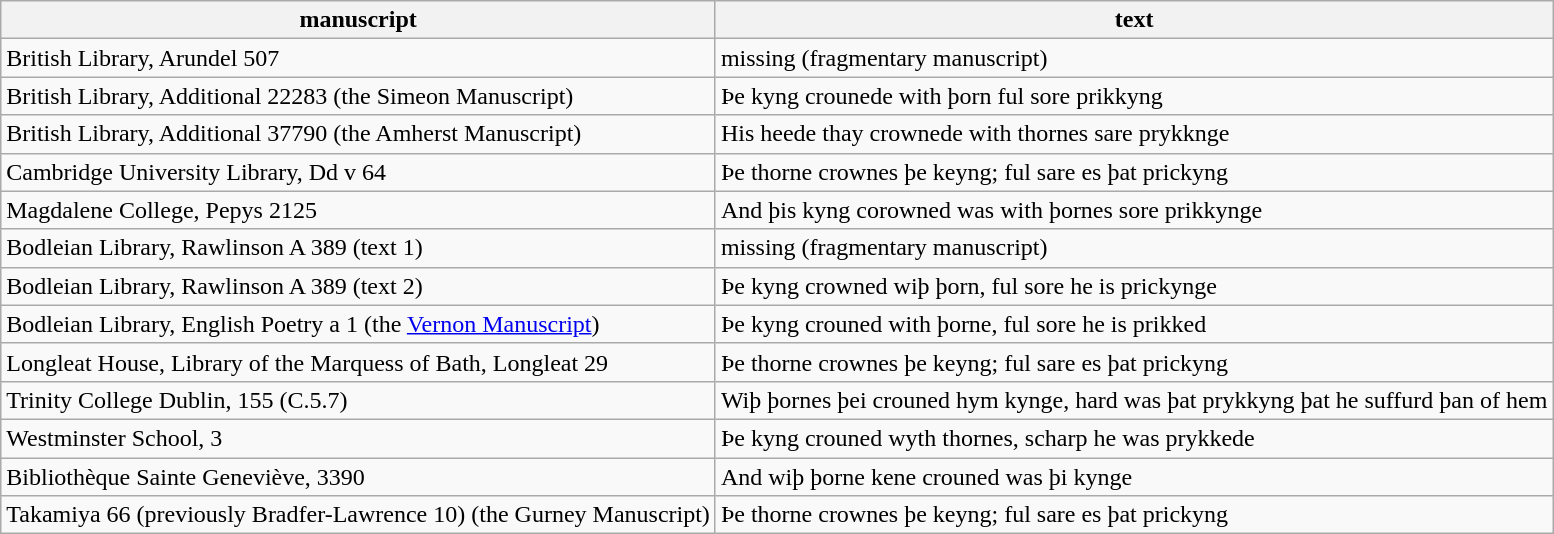<table class="wikitable">
<tr>
<th>manuscript</th>
<th>text</th>
</tr>
<tr>
<td>British Library, Arundel 507</td>
<td>missing (fragmentary manuscript)</td>
</tr>
<tr>
<td>British Library, Additional 22283 (the Simeon Manuscript)</td>
<td>Þe kyng crounede with þorn ful sore prikkyng</td>
</tr>
<tr>
<td>British Library, Additional 37790 (the Amherst Manuscript)</td>
<td>His heede thay crownede with thornes sare prykknge</td>
</tr>
<tr>
<td>Cambridge University Library, Dd v 64</td>
<td>Þe thorne crownes þe keyng; ful sare es þat prickyng</td>
</tr>
<tr>
<td>Magdalene College, Pepys 2125</td>
<td>And þis kyng corowned was with þornes sore prikkynge</td>
</tr>
<tr>
<td>Bodleian Library, Rawlinson A 389 (text 1)</td>
<td>missing (fragmentary manuscript)</td>
</tr>
<tr>
<td>Bodleian Library, Rawlinson A 389 (text 2)</td>
<td>Þe kyng crowned wiþ þorn, ful sore he is prickynge</td>
</tr>
<tr>
<td>Bodleian Library, English Poetry a 1 (the <a href='#'>Vernon Manuscript</a>)</td>
<td>Þe kyng crouned with þorne, ful sore he is prikked</td>
</tr>
<tr>
<td>Longleat House, Library of the Marquess of Bath, Longleat 29</td>
<td>Þe thorne crownes þe keyng; ful sare es þat prickyng</td>
</tr>
<tr>
<td>Trinity College Dublin, 155 (C.5.7)</td>
<td>Wiþ þornes þei crouned hym kynge, hard was þat prykkyng þat he suffurd þan of hem</td>
</tr>
<tr>
<td>Westminster School, 3</td>
<td>Þe kyng crouned wyth thornes, scharp he was prykkede</td>
</tr>
<tr>
<td>Bibliothèque Sainte Geneviève, 3390</td>
<td>And wiþ þorne kene crouned was þi kynge</td>
</tr>
<tr>
<td>Takamiya 66 (previously Bradfer-Lawrence 10) (the Gurney Manuscript)</td>
<td>Þe thorne crownes þe keyng; ful sare es þat prickyng</td>
</tr>
</table>
